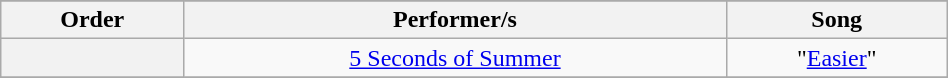<table class="wikitable" style="text-align:center; width:50%;">
<tr>
</tr>
<tr>
<th>Order</th>
<th>Performer/s</th>
<th>Song</th>
</tr>
<tr>
<th></th>
<td><a href='#'>5 Seconds of Summer</a></td>
<td>"<a href='#'>Easier</a>"</td>
</tr>
<tr>
</tr>
</table>
